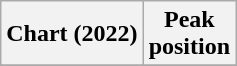<table class="wikitable sortable plainrowheaders">
<tr>
<th scope="col">Chart (2022)</th>
<th scope="col">Peak<br>position</th>
</tr>
<tr>
</tr>
</table>
